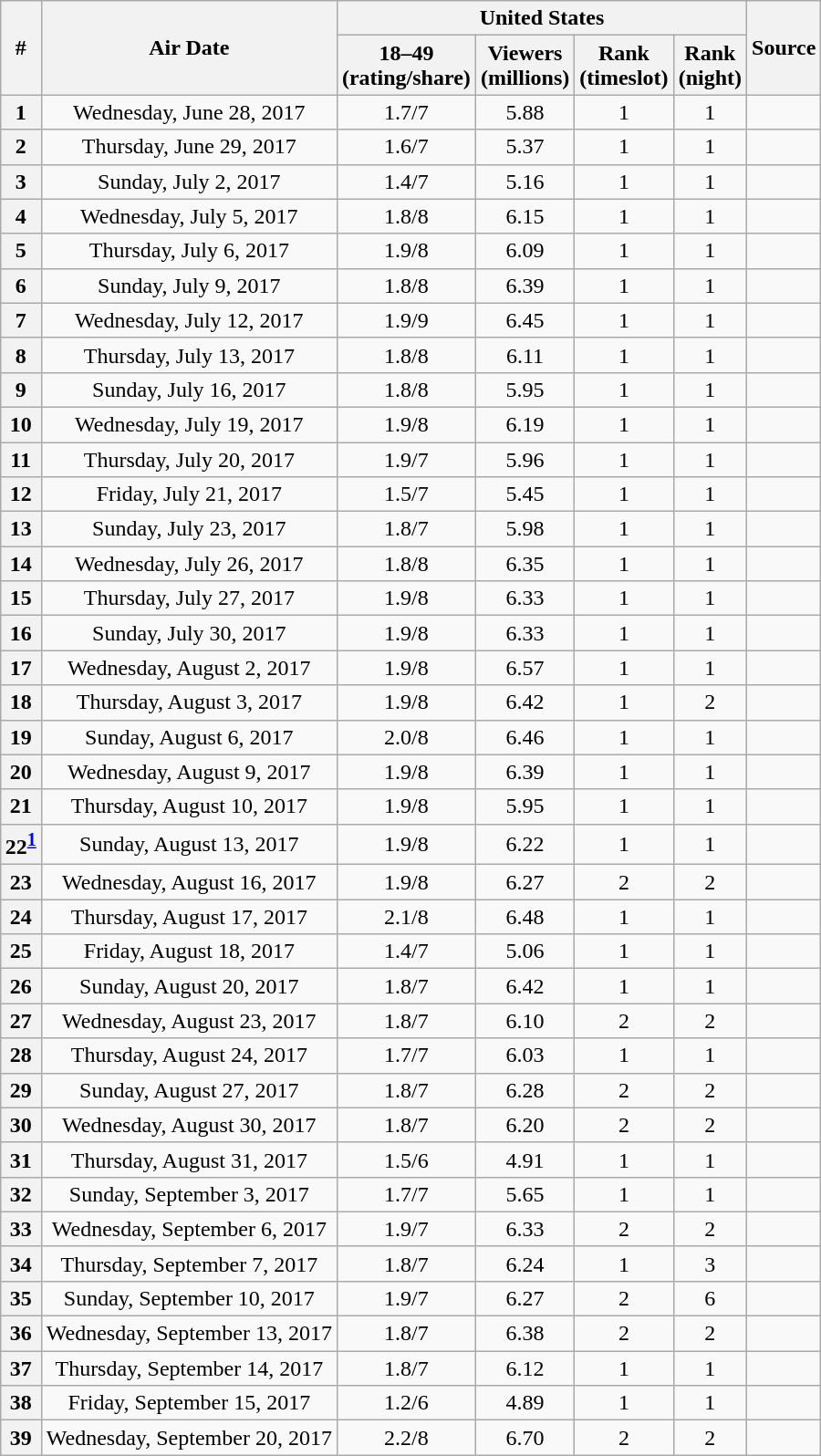<table class="wikitable sortable" style="margin:auto; margin:auto; text-align:center;">
<tr>
<th scope="col" rowspan="2">#</th>
<th scope="col" rowspan="2">Air Date</th>
<th scope="colgroup" colspan="4" class="unsortable">United States</th>
<th scope="col" rowspan="2" class="unsortable">Source</th>
</tr>
<tr>
<th scope="col">18–49<br>(rating/share)</th>
<th scope="col">Viewers<br>(millions)</th>
<th scope="col">Rank<br>(timeslot)</th>
<th scope="col">Rank<br>(night)</th>
</tr>
<tr>
<th scope="row">1</th>
<td>Wednesday, June 28, 2017</td>
<td>1.7/7</td>
<td>5.88</td>
<td>1</td>
<td>1</td>
<td></td>
</tr>
<tr>
<th scope="row">2</th>
<td>Thursday, June 29, 2017</td>
<td>1.6/7</td>
<td>5.37</td>
<td>1</td>
<td>1</td>
<td></td>
</tr>
<tr>
<th scope="row">3</th>
<td>Sunday, July 2, 2017</td>
<td>1.4/7</td>
<td>5.16</td>
<td>1</td>
<td>1</td>
<td></td>
</tr>
<tr>
<th scope="row">4</th>
<td>Wednesday, July 5, 2017</td>
<td>1.8/8</td>
<td>6.15</td>
<td>1</td>
<td>1</td>
<td></td>
</tr>
<tr>
<th scope="row">5</th>
<td>Thursday, July 6, 2017</td>
<td>1.9/8</td>
<td>6.09</td>
<td>1</td>
<td>1</td>
<td></td>
</tr>
<tr>
<th scope="row">6</th>
<td>Sunday, July 9, 2017</td>
<td>1.8/8</td>
<td>6.39</td>
<td>1</td>
<td>1</td>
<td></td>
</tr>
<tr>
<th scope="row">7</th>
<td>Wednesday, July 12, 2017</td>
<td>1.9/9</td>
<td>6.45</td>
<td>1</td>
<td>1</td>
<td></td>
</tr>
<tr>
<th scope="row">8</th>
<td>Thursday, July 13, 2017</td>
<td>1.8/8</td>
<td>6.11</td>
<td>1</td>
<td>1</td>
<td></td>
</tr>
<tr>
<th scope="row">9</th>
<td>Sunday, July 16, 2017</td>
<td>1.8/8</td>
<td>5.95</td>
<td>1</td>
<td>1</td>
<td></td>
</tr>
<tr>
<th scope="row">10</th>
<td>Wednesday, July 19, 2017</td>
<td>1.9/8</td>
<td>6.19</td>
<td>1</td>
<td>1</td>
<td></td>
</tr>
<tr>
<th scope="row">11</th>
<td>Thursday, July 20, 2017</td>
<td>1.9/7</td>
<td>5.96</td>
<td>1</td>
<td>1</td>
<td></td>
</tr>
<tr>
<th scope="row">12</th>
<td>Friday, July 21, 2017</td>
<td>1.5/7</td>
<td>5.45</td>
<td>1</td>
<td>1</td>
<td></td>
</tr>
<tr>
<th scope="row">13</th>
<td>Sunday, July 23, 2017</td>
<td>1.8/7</td>
<td>5.98</td>
<td>1</td>
<td>1</td>
<td></td>
</tr>
<tr>
<th scope="row">14</th>
<td>Wednesday, July 26, 2017</td>
<td>1.8/8</td>
<td>6.35</td>
<td>1</td>
<td>1</td>
<td></td>
</tr>
<tr>
<th scope="row">15</th>
<td>Thursday, July 27, 2017</td>
<td>1.9/8</td>
<td>6.33</td>
<td>1</td>
<td>1</td>
<td></td>
</tr>
<tr>
<th scope="row">16</th>
<td>Sunday, July 30, 2017</td>
<td>1.9/8</td>
<td>6.33</td>
<td>1</td>
<td>1</td>
<td></td>
</tr>
<tr>
<th scope="row">17</th>
<td>Wednesday, August 2, 2017</td>
<td>1.9/8</td>
<td>6.57</td>
<td>1</td>
<td>1</td>
<td></td>
</tr>
<tr>
<th scope="row">18</th>
<td>Thursday, August 3, 2017</td>
<td>1.9/8</td>
<td>6.42</td>
<td>1</td>
<td>2</td>
<td></td>
</tr>
<tr>
<th scope="row">19</th>
<td>Sunday, August 6, 2017</td>
<td>2.0/8</td>
<td>6.46</td>
<td>1</td>
<td>1</td>
<td></td>
</tr>
<tr>
<th scope="row">20</th>
<td>Wednesday, August 9, 2017</td>
<td>1.9/8</td>
<td>6.39</td>
<td>1</td>
<td>1</td>
<td></td>
</tr>
<tr>
<th scope="row">21</th>
<td>Thursday, August 10, 2017</td>
<td>1.9/8</td>
<td>5.95</td>
<td>1</td>
<td>1</td>
<td></td>
</tr>
<tr>
<th scope="row">22<sup><a href='#'>1</a></sup></th>
<td>Sunday, August 13, 2017</td>
<td>1.9/8</td>
<td>6.22</td>
<td>1</td>
<td>1</td>
<td></td>
</tr>
<tr>
<th scope="row">23</th>
<td>Wednesday,  August 16, 2017</td>
<td>1.9/8</td>
<td>6.27</td>
<td>2</td>
<td>2</td>
<td></td>
</tr>
<tr>
<th scope="row">24</th>
<td>Thursday, August 17, 2017</td>
<td>2.1/8</td>
<td>6.48</td>
<td>1</td>
<td>1</td>
<td></td>
</tr>
<tr>
<th scope="row">25</th>
<td>Friday, August 18, 2017</td>
<td>1.4/7</td>
<td>5.06</td>
<td>1</td>
<td>1</td>
<td></td>
</tr>
<tr>
<th scope="row">26</th>
<td>Sunday, August 20, 2017</td>
<td>1.8/7</td>
<td>6.42</td>
<td>1</td>
<td>1</td>
<td></td>
</tr>
<tr>
<th scope="row">27</th>
<td>Wednesday, August 23, 2017</td>
<td>1.8/7</td>
<td>6.10</td>
<td>2</td>
<td>2</td>
<td></td>
</tr>
<tr>
<th scope="row">28</th>
<td>Thursday, August 24, 2017</td>
<td>1.7/7</td>
<td>6.03</td>
<td>1</td>
<td>1</td>
<td></td>
</tr>
<tr>
<th scope="row">29</th>
<td>Sunday, August 27, 2017</td>
<td>1.8/7</td>
<td>6.28</td>
<td>2</td>
<td>2</td>
<td></td>
</tr>
<tr>
<th scope="row">30</th>
<td>Wednesday, August 30, 2017</td>
<td>1.8/7</td>
<td>6.20</td>
<td>2</td>
<td>2</td>
<td></td>
</tr>
<tr>
<th scope="row">31</th>
<td>Thursday, August 31, 2017</td>
<td>1.5/6</td>
<td>4.91</td>
<td>1</td>
<td>1</td>
<td></td>
</tr>
<tr>
<th scope="row">32</th>
<td>Sunday, September 3, 2017</td>
<td>1.7/7</td>
<td>5.65</td>
<td>1</td>
<td>1</td>
<td></td>
</tr>
<tr>
<th scope="row">33</th>
<td>Wednesday, September 6, 2017</td>
<td>1.9/7</td>
<td>6.33</td>
<td>2</td>
<td>2</td>
<td></td>
</tr>
<tr>
<th scope="row">34</th>
<td>Thursday, September 7, 2017</td>
<td>1.8/7</td>
<td>6.24</td>
<td>1</td>
<td>3</td>
<td></td>
</tr>
<tr>
<th scope="row">35</th>
<td>Sunday, September 10, 2017</td>
<td>1.9/7</td>
<td>6.27</td>
<td>2</td>
<td>6</td>
<td></td>
</tr>
<tr>
<th scope="row">36</th>
<td>Wednesday, September 13, 2017</td>
<td>1.8/7</td>
<td>6.38</td>
<td>2</td>
<td>2</td>
<td></td>
</tr>
<tr>
<th scope="row">37</th>
<td>Thursday, September 14, 2017</td>
<td>1.8/7</td>
<td>6.12</td>
<td>1</td>
<td>1</td>
<td></td>
</tr>
<tr>
<th scope="row">38</th>
<td>Friday, September 15, 2017</td>
<td>1.2/6</td>
<td>4.89</td>
<td>1</td>
<td>1</td>
<td></td>
</tr>
<tr>
<th scope="row">39</th>
<td>Wednesday, September 20, 2017</td>
<td>2.2/8</td>
<td>6.70</td>
<td>2</td>
<td>2</td>
<td></td>
</tr>
</table>
